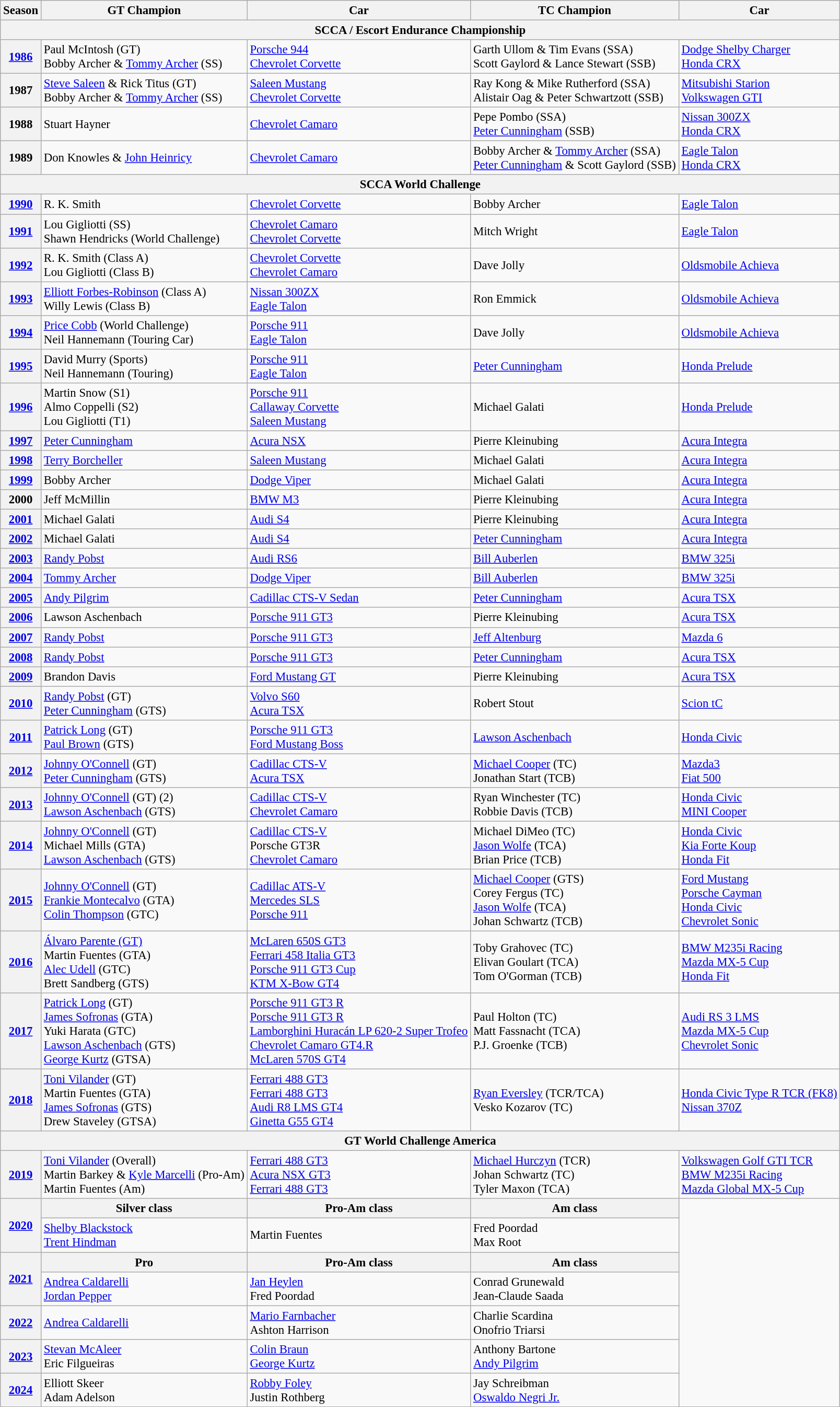<table class="wikitable" style="font-size: 95%;">
<tr>
<th>Season</th>
<th>GT Champion</th>
<th>Car</th>
<th>TC Champion</th>
<th>Car</th>
</tr>
<tr>
<th colspan=5>SCCA / Escort Endurance Championship</th>
</tr>
<tr>
<th><a href='#'>1986</a></th>
<td>Paul McIntosh (GT)<br>Bobby Archer & <a href='#'>Tommy Archer</a> (SS)</td>
<td><a href='#'>Porsche 944</a><br><a href='#'>Chevrolet Corvette</a></td>
<td>Garth Ullom & Tim Evans (SSA)<br>Scott Gaylord & Lance Stewart (SSB)</td>
<td><a href='#'>Dodge Shelby Charger</a><br><a href='#'>Honda CRX</a></td>
</tr>
<tr>
<th>1987</th>
<td><a href='#'>Steve Saleen</a> & Rick Titus (GT)<br>Bobby Archer & <a href='#'>Tommy Archer</a> (SS)</td>
<td><a href='#'>Saleen Mustang</a><br><a href='#'>Chevrolet Corvette</a></td>
<td>Ray Kong & Mike Rutherford (SSA)<br>Alistair Oag & Peter Schwartzott (SSB)</td>
<td><a href='#'>Mitsubishi Starion</a><br><a href='#'>Volkswagen GTI</a></td>
</tr>
<tr>
<th>1988</th>
<td>Stuart Hayner</td>
<td><a href='#'>Chevrolet Camaro</a></td>
<td>Pepe Pombo (SSA)<br><a href='#'>Peter Cunningham</a> (SSB)</td>
<td><a href='#'>Nissan 300ZX</a><br><a href='#'>Honda CRX</a></td>
</tr>
<tr>
<th>1989</th>
<td>Don Knowles & <a href='#'>John Heinricy</a></td>
<td><a href='#'>Chevrolet Camaro</a></td>
<td>Bobby Archer & <a href='#'>Tommy Archer</a> (SSA)<br><a href='#'>Peter Cunningham</a> & Scott Gaylord (SSB)</td>
<td><a href='#'>Eagle Talon</a><br><a href='#'>Honda CRX</a></td>
</tr>
<tr>
<th colspan=5>SCCA World Challenge</th>
</tr>
<tr>
<th><a href='#'>1990</a></th>
<td>R. K. Smith</td>
<td><a href='#'>Chevrolet Corvette</a></td>
<td>Bobby Archer</td>
<td><a href='#'>Eagle Talon</a></td>
</tr>
<tr>
<th><a href='#'>1991</a></th>
<td>Lou Gigliotti (SS)<br>Shawn Hendricks (World Challenge)</td>
<td><a href='#'>Chevrolet Camaro</a><br><a href='#'>Chevrolet Corvette</a></td>
<td>Mitch Wright</td>
<td><a href='#'>Eagle Talon</a></td>
</tr>
<tr>
<th><a href='#'>1992</a></th>
<td>R. K. Smith (Class A)<br>Lou Gigliotti (Class B)</td>
<td><a href='#'>Chevrolet Corvette</a><br><a href='#'>Chevrolet Camaro</a></td>
<td>Dave Jolly</td>
<td><a href='#'>Oldsmobile Achieva</a></td>
</tr>
<tr>
<th><a href='#'>1993</a></th>
<td><a href='#'>Elliott Forbes-Robinson</a> (Class A)<br>Willy Lewis (Class B)</td>
<td><a href='#'>Nissan 300ZX</a><br><a href='#'>Eagle Talon</a></td>
<td>Ron Emmick</td>
<td><a href='#'>Oldsmobile Achieva</a></td>
</tr>
<tr>
<th><a href='#'>1994</a></th>
<td><a href='#'>Price Cobb</a> (World Challenge)<br>Neil Hannemann (Touring Car)</td>
<td><a href='#'>Porsche 911</a><br><a href='#'>Eagle Talon</a></td>
<td>Dave Jolly</td>
<td><a href='#'>Oldsmobile Achieva</a></td>
</tr>
<tr>
<th><a href='#'>1995</a></th>
<td>David Murry (Sports)<br>Neil Hannemann (Touring)</td>
<td><a href='#'>Porsche 911</a><br><a href='#'>Eagle Talon</a></td>
<td><a href='#'>Peter Cunningham</a></td>
<td><a href='#'>Honda Prelude</a></td>
</tr>
<tr>
<th><a href='#'>1996</a></th>
<td>Martin Snow (S1)<br>Almo Coppelli (S2)<br>Lou Gigliotti (T1)</td>
<td><a href='#'>Porsche 911</a><br><a href='#'>Callaway Corvette</a><br><a href='#'>Saleen Mustang</a></td>
<td>Michael Galati</td>
<td><a href='#'>Honda Prelude</a></td>
</tr>
<tr>
<th><a href='#'>1997</a></th>
<td><a href='#'>Peter Cunningham</a></td>
<td><a href='#'>Acura NSX</a></td>
<td>Pierre Kleinubing</td>
<td><a href='#'>Acura Integra</a></td>
</tr>
<tr>
<th><a href='#'>1998</a></th>
<td><a href='#'>Terry Borcheller</a></td>
<td><a href='#'>Saleen Mustang</a></td>
<td>Michael Galati</td>
<td><a href='#'>Acura Integra</a></td>
</tr>
<tr>
<th><a href='#'>1999</a></th>
<td>Bobby Archer</td>
<td><a href='#'>Dodge Viper</a></td>
<td>Michael Galati</td>
<td><a href='#'>Acura Integra</a></td>
</tr>
<tr>
<th>2000</th>
<td>Jeff McMillin</td>
<td><a href='#'>BMW M3</a></td>
<td>Pierre Kleinubing</td>
<td><a href='#'>Acura Integra</a></td>
</tr>
<tr>
<th><a href='#'>2001</a></th>
<td>Michael Galati</td>
<td><a href='#'>Audi S4</a></td>
<td>Pierre Kleinubing</td>
<td><a href='#'>Acura Integra</a></td>
</tr>
<tr>
<th><a href='#'>2002</a></th>
<td>Michael Galati</td>
<td><a href='#'>Audi S4</a></td>
<td><a href='#'>Peter Cunningham</a></td>
<td><a href='#'>Acura Integra</a></td>
</tr>
<tr>
<th><a href='#'>2003</a></th>
<td><a href='#'>Randy Pobst</a></td>
<td><a href='#'>Audi RS6</a></td>
<td><a href='#'>Bill Auberlen</a></td>
<td><a href='#'>BMW 325i</a></td>
</tr>
<tr>
<th><a href='#'>2004</a></th>
<td><a href='#'>Tommy Archer</a></td>
<td><a href='#'>Dodge Viper</a></td>
<td><a href='#'>Bill Auberlen</a></td>
<td><a href='#'>BMW 325i</a></td>
</tr>
<tr>
<th><a href='#'>2005</a></th>
<td><a href='#'>Andy Pilgrim</a></td>
<td><a href='#'>Cadillac CTS-V Sedan</a></td>
<td><a href='#'>Peter Cunningham</a></td>
<td><a href='#'>Acura TSX</a></td>
</tr>
<tr>
<th><a href='#'>2006</a></th>
<td>Lawson Aschenbach</td>
<td><a href='#'>Porsche 911 GT3</a></td>
<td>Pierre Kleinubing</td>
<td><a href='#'>Acura TSX</a></td>
</tr>
<tr>
<th><a href='#'>2007</a></th>
<td><a href='#'>Randy Pobst</a></td>
<td><a href='#'>Porsche 911 GT3</a></td>
<td><a href='#'>Jeff Altenburg</a></td>
<td><a href='#'>Mazda 6</a></td>
</tr>
<tr>
<th><a href='#'>2008</a></th>
<td><a href='#'>Randy Pobst</a></td>
<td><a href='#'>Porsche 911 GT3</a></td>
<td><a href='#'>Peter Cunningham</a></td>
<td><a href='#'>Acura TSX</a></td>
</tr>
<tr>
<th><a href='#'>2009</a></th>
<td>Brandon Davis</td>
<td><a href='#'>Ford Mustang GT</a></td>
<td>Pierre Kleinubing</td>
<td><a href='#'>Acura TSX</a></td>
</tr>
<tr>
<th><a href='#'>2010</a></th>
<td><a href='#'>Randy Pobst</a> (GT)<br><a href='#'>Peter Cunningham</a> (GTS)</td>
<td><a href='#'>Volvo S60</a><br><a href='#'>Acura TSX</a></td>
<td>Robert Stout</td>
<td><a href='#'>Scion tC</a></td>
</tr>
<tr>
<th><a href='#'>2011</a></th>
<td><a href='#'>Patrick Long</a> (GT)<br><a href='#'>Paul Brown</a> (GTS)</td>
<td><a href='#'>Porsche 911 GT3</a><br><a href='#'>Ford Mustang Boss</a></td>
<td><a href='#'>Lawson Aschenbach</a></td>
<td><a href='#'>Honda Civic</a></td>
</tr>
<tr>
<th><a href='#'>2012</a></th>
<td><a href='#'>Johnny O'Connell</a> (GT)<br><a href='#'>Peter Cunningham</a> (GTS)</td>
<td><a href='#'>Cadillac CTS-V</a><br><a href='#'>Acura TSX</a></td>
<td><a href='#'>Michael Cooper</a> (TC)<br>Jonathan Start (TCB)</td>
<td><a href='#'>Mazda3</a><br><a href='#'>Fiat 500</a></td>
</tr>
<tr>
<th><a href='#'>2013</a></th>
<td><a href='#'>Johnny O'Connell</a> (GT) (2)<br><a href='#'>Lawson Aschenbach</a> (GTS)</td>
<td><a href='#'>Cadillac CTS-V</a><br><a href='#'>Chevrolet Camaro</a></td>
<td>Ryan Winchester (TC)<br>Robbie Davis (TCB)</td>
<td><a href='#'>Honda Civic</a><br><a href='#'>MINI Cooper</a></td>
</tr>
<tr>
<th><a href='#'>2014</a></th>
<td><a href='#'>Johnny O'Connell</a> (GT)<br>Michael Mills (GTA)<br><a href='#'>Lawson Aschenbach</a> (GTS)</td>
<td><a href='#'>Cadillac CTS-V</a><br>Porsche GT3R<br><a href='#'>Chevrolet Camaro</a></td>
<td>Michael DiMeo (TC)<br><a href='#'>Jason Wolfe</a> (TCA)<br>Brian Price (TCB)</td>
<td><a href='#'>Honda Civic</a><br> <a href='#'>Kia Forte Koup</a><br><a href='#'>Honda Fit</a></td>
</tr>
<tr>
<th><a href='#'>2015</a></th>
<td><a href='#'>Johnny O'Connell</a> (GT)<br><a href='#'>Frankie Montecalvo</a> (GTA)<br><a href='#'>Colin Thompson</a> (GTC)</td>
<td><a href='#'>Cadillac ATS-V</a> <br><a href='#'>Mercedes SLS</a><br> <a href='#'>Porsche 911</a></td>
<td><a href='#'>Michael Cooper</a> (GTS)<br>Corey Fergus (TC)<br><a href='#'>Jason Wolfe</a> (TCA)<br>Johan Schwartz (TCB)</td>
<td><a href='#'>Ford Mustang</a><br><a href='#'>Porsche Cayman</a><br><a href='#'>Honda Civic</a><br><a href='#'>Chevrolet Sonic</a></td>
</tr>
<tr>
<th><a href='#'>2016</a></th>
<td><a href='#'>Álvaro Parente (GT)</a><br>Martin Fuentes (GTA)<br><a href='#'>Alec Udell</a> (GTC)<br>Brett Sandberg (GTS)</td>
<td><a href='#'>McLaren 650S GT3</a><br><a href='#'>Ferrari 458 Italia GT3</a><br><a href='#'>Porsche 911 GT3 Cup</a><br><a href='#'>KTM X-Bow GT4</a></td>
<td>Toby Grahovec (TC)<br>Elivan Goulart (TCA)<br>Tom O'Gorman (TCB)</td>
<td><a href='#'>BMW M235i Racing</a><br><a href='#'>Mazda MX-5 Cup</a><br><a href='#'>Honda Fit</a></td>
</tr>
<tr>
<th><a href='#'>2017</a></th>
<td><a href='#'>Patrick Long</a> (GT) <br><a href='#'>James Sofronas</a> (GTA)<br>Yuki Harata (GTC)<br><a href='#'>Lawson Aschenbach</a> (GTS) <br><a href='#'>George Kurtz</a> (GTSA)</td>
<td><a href='#'>Porsche 911 GT3 R</a> <br><a href='#'>Porsche 911 GT3 R</a><br><a href='#'>Lamborghini Huracán LP 620-2 Super Trofeo</a><br><a href='#'>Chevrolet Camaro GT4.R</a><br><a href='#'>McLaren 570S GT4</a></td>
<td>Paul Holton (TC)<br>Matt Fassnacht (TCA)<br>P.J. Groenke (TCB)</td>
<td><a href='#'>Audi RS 3 LMS</a><br><a href='#'>Mazda MX-5 Cup</a><br><a href='#'>Chevrolet Sonic</a></td>
</tr>
<tr>
<th><a href='#'>2018</a></th>
<td><a href='#'>Toni Vilander</a>  (GT) <br>Martin Fuentes (GTA)<br><a href='#'>James Sofronas</a> (GTS) <br>Drew Staveley (GTSA)</td>
<td><a href='#'>Ferrari 488 GT3</a> <br><a href='#'>Ferrari 488 GT3</a><br><a href='#'>Audi R8 LMS GT4</a><br><a href='#'>Ginetta G55 GT4</a></td>
<td><a href='#'>Ryan Eversley</a>  (TCR/TCA)<br>Vesko Kozarov (TC)</td>
<td><a href='#'>Honda Civic Type R TCR (FK8)</a><br><a href='#'>Nissan 370Z</a></td>
</tr>
<tr>
<th colspan=5>GT World Challenge America</th>
</tr>
<tr>
<th><a href='#'>2019</a></th>
<td><a href='#'>Toni Vilander</a>  (Overall) <br>Martin Barkey & <a href='#'>Kyle Marcelli</a> (Pro-Am)<br>Martin Fuentes (Am)</td>
<td><a href='#'>Ferrari 488 GT3</a><br><a href='#'>Acura NSX GT3</a><br><a href='#'>Ferrari 488 GT3</a></td>
<td><a href='#'>Michael Hurczyn</a>  (TCR)<br>Johan Schwartz (TC)<br>Tyler Maxon (TCA)</td>
<td><a href='#'>Volkswagen Golf GTI TCR</a><br><a href='#'>BMW M235i Racing</a><br><a href='#'>Mazda Global MX-5 Cup</a></td>
</tr>
<tr>
<th rowspan=2><a href='#'>2020</a></th>
<th>Silver class</th>
<th>Pro-Am class</th>
<th>Am class</th>
</tr>
<tr>
<td> <a href='#'>Shelby Blackstock</a><br> <a href='#'>Trent Hindman</a></td>
<td> Martin Fuentes</td>
<td> Fred Poordad<br> Max Root</td>
</tr>
<tr>
<th rowspan=2><a href='#'>2021</a></th>
<th>Pro</th>
<th>Pro-Am class</th>
<th>Am class</th>
</tr>
<tr>
<td> <a href='#'>Andrea Caldarelli</a><br>  <a href='#'>Jordan Pepper</a></td>
<td> <a href='#'>Jan Heylen</a><br> Fred Poordad</td>
<td> Conrad Grunewald<br> Jean-Claude Saada</td>
</tr>
<tr>
<th><a href='#'>2022</a></th>
<td> <a href='#'>Andrea Caldarelli</a></td>
<td> <a href='#'>Mario Farnbacher</a><br> Ashton Harrison</td>
<td> Charlie Scardina<br> Onofrio Triarsi</td>
</tr>
<tr>
<th><a href='#'>2023</a></th>
<td> <a href='#'>Stevan McAleer</a><br> Eric Filgueiras</td>
<td> <a href='#'>Colin Braun</a><br> <a href='#'>George Kurtz</a></td>
<td> Anthony Bartone<br> <a href='#'>Andy Pilgrim</a></td>
</tr>
<tr>
<th><a href='#'>2024</a></th>
<td> Elliott Skeer<br> Adam Adelson</td>
<td> <a href='#'>Robby Foley</a><br> Justin Rothberg</td>
<td> Jay Schreibman<br> <a href='#'>Oswaldo Negri Jr.</a></td>
</tr>
</table>
